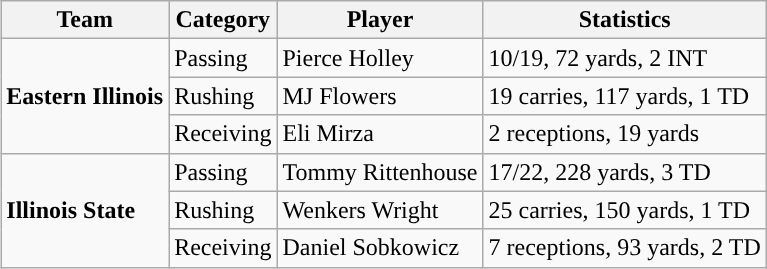<table class="wikitable" style="float: right;">
<tr>
<th>Team</th>
<th>Category</th>
<th>Player</th>
<th>Statistics</th>
</tr>
<tr>
<td rowspan=3><strong>Eastern Illinois</strong></td>
<td>Passing</td>
<td>Pierce Holley</td>
<td>10/19, 72 yards, 2 INT</td>
</tr>
<tr>
<td>Rushing</td>
<td>MJ Flowers</td>
<td>19 carries, 117 yards, 1 TD</td>
</tr>
<tr>
<td>Receiving</td>
<td>Eli Mirza</td>
<td>2 receptions, 19 yards</td>
</tr>
<tr>
<td rowspan=3><strong>Illinois State</strong></td>
<td>Passing</td>
<td>Tommy Rittenhouse</td>
<td>17/22, 228 yards, 3 TD</td>
</tr>
<tr>
<td>Rushing</td>
<td>Wenkers Wright</td>
<td>25 carries, 150 yards, 1 TD</td>
</tr>
<tr>
<td>Receiving</td>
<td>Daniel Sobkowicz</td>
<td>7 receptions, 93 yards, 2 TD</td>
</tr>
</table>
